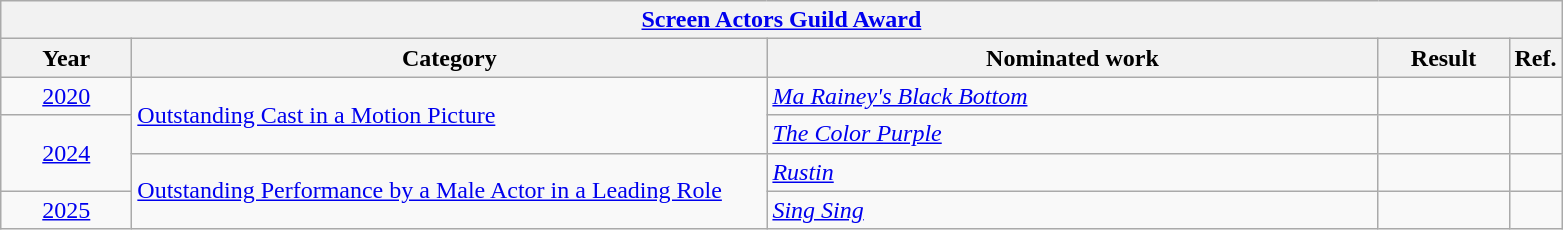<table class=wikitable>
<tr>
<th colspan=5><a href='#'>Screen Actors Guild Award</a></th>
</tr>
<tr>
<th scope="col" style="width:5em;">Year</th>
<th scope="col" style="width:26em;">Category</th>
<th scope="col" style="width:25em;">Nominated work</th>
<th scope="col" style="width:5em;">Result</th>
<th>Ref.</th>
</tr>
<tr>
<td style="text-align:center;"><a href='#'>2020</a></td>
<td rowspan="2"><a href='#'>Outstanding Cast in a Motion Picture</a></td>
<td><em><a href='#'>Ma Rainey's Black Bottom</a></em></td>
<td></td>
<td></td>
</tr>
<tr>
<td rowspan="2" style="text-align:center;"><a href='#'>2024</a></td>
<td><em><a href='#'>The Color Purple</a></em></td>
<td></td>
<td></td>
</tr>
<tr>
<td rowspan="2"><a href='#'>Outstanding Performance by a Male Actor in a Leading Role</a></td>
<td><em><a href='#'>Rustin</a></em></td>
<td></td>
<td></td>
</tr>
<tr>
<td style="text-align:center;"><a href='#'>2025</a></td>
<td><em><a href='#'>Sing Sing</a></em></td>
<td></td>
<td></td>
</tr>
</table>
